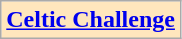<table class="wikitable" style="font-size:100%">
<tr>
<td style="text-align:center; background:#FFE6BD;"><strong><a href='#'>Celtic Challenge</a></strong></td>
</tr>
</table>
